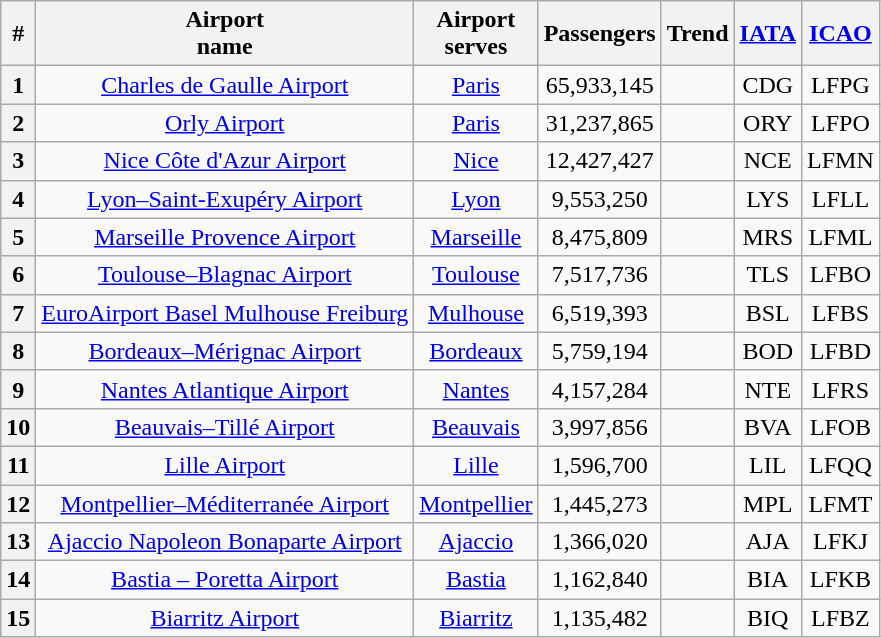<table class="wikitable" width="auto" style="text-align: center">
<tr>
<th>#</th>
<th>Airport <br> name</th>
<th>Airport <br> serves</th>
<th>Passengers</th>
<th>Trend</th>
<th><a href='#'>IATA</a></th>
<th><a href='#'>ICAO</a></th>
</tr>
<tr>
<th>1</th>
<td><a href='#'>Charles de Gaulle Airport</a></td>
<td><a href='#'>Paris</a></td>
<td>65,933,145</td>
<td></td>
<td>CDG</td>
<td>LFPG</td>
</tr>
<tr>
<th>2</th>
<td><a href='#'>Orly Airport</a></td>
<td><a href='#'>Paris</a></td>
<td>31,237,865</td>
<td></td>
<td>ORY</td>
<td>LFPO</td>
</tr>
<tr>
<th>3</th>
<td><a href='#'>Nice Côte d'Azur Airport</a></td>
<td><a href='#'>Nice</a></td>
<td>12,427,427</td>
<td></td>
<td>NCE</td>
<td>LFMN</td>
</tr>
<tr>
<th>4</th>
<td><a href='#'>Lyon–Saint-Exupéry Airport</a></td>
<td><a href='#'>Lyon</a></td>
<td>9,553,250</td>
<td></td>
<td>LYS</td>
<td>LFLL</td>
</tr>
<tr>
<th>5</th>
<td><a href='#'>Marseille Provence Airport</a></td>
<td><a href='#'>Marseille</a></td>
<td>8,475,809</td>
<td></td>
<td>MRS</td>
<td>LFML</td>
</tr>
<tr>
<th>6</th>
<td><a href='#'>Toulouse–Blagnac Airport</a></td>
<td><a href='#'>Toulouse</a></td>
<td>7,517,736</td>
<td></td>
<td>TLS</td>
<td>LFBO</td>
</tr>
<tr>
<th>7</th>
<td><a href='#'>EuroAirport Basel Mulhouse Freiburg</a></td>
<td><a href='#'>Mulhouse</a></td>
<td>6,519,393</td>
<td></td>
<td>BSL</td>
<td>LFBS</td>
</tr>
<tr>
<th>8</th>
<td><a href='#'>Bordeaux–Mérignac Airport</a></td>
<td><a href='#'>Bordeaux</a></td>
<td>5,759,194</td>
<td></td>
<td>BOD</td>
<td>LFBD</td>
</tr>
<tr>
<th>9</th>
<td><a href='#'>Nantes Atlantique Airport</a></td>
<td><a href='#'>Nantes</a></td>
<td>4,157,284</td>
<td></td>
<td>NTE</td>
<td>LFRS</td>
</tr>
<tr>
<th>10</th>
<td><a href='#'>Beauvais–Tillé Airport</a></td>
<td><a href='#'>Beauvais</a></td>
<td>3,997,856</td>
<td></td>
<td>BVA</td>
<td>LFOB</td>
</tr>
<tr>
<th>11</th>
<td><a href='#'>Lille Airport</a></td>
<td><a href='#'>Lille</a></td>
<td>1,596,700</td>
<td></td>
<td>LIL</td>
<td>LFQQ</td>
</tr>
<tr>
<th>12</th>
<td><a href='#'>Montpellier–Méditerranée Airport</a></td>
<td><a href='#'>Montpellier</a></td>
<td>1,445,273</td>
<td></td>
<td>MPL</td>
<td>LFMT</td>
</tr>
<tr>
<th>13</th>
<td><a href='#'>Ajaccio Napoleon Bonaparte Airport</a></td>
<td><a href='#'>Ajaccio</a></td>
<td>1,366,020</td>
<td></td>
<td>AJA</td>
<td>LFKJ</td>
</tr>
<tr>
<th>14</th>
<td><a href='#'>Bastia – Poretta Airport</a></td>
<td><a href='#'>Bastia</a></td>
<td>1,162,840</td>
<td></td>
<td>BIA</td>
<td>LFKB</td>
</tr>
<tr>
<th>15</th>
<td><a href='#'>Biarritz Airport</a></td>
<td><a href='#'>Biarritz</a></td>
<td>1,135,482</td>
<td></td>
<td>BIQ</td>
<td>LFBZ</td>
</tr>
</table>
